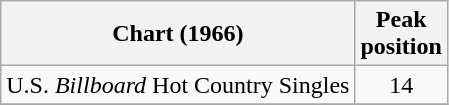<table class="wikitable sortable">
<tr>
<th align="left">Chart (1966)</th>
<th align="center">Peak<br>position</th>
</tr>
<tr>
<td align="left">U.S. <em>Billboard</em> Hot Country Singles</td>
<td align="center">14</td>
</tr>
<tr>
</tr>
</table>
